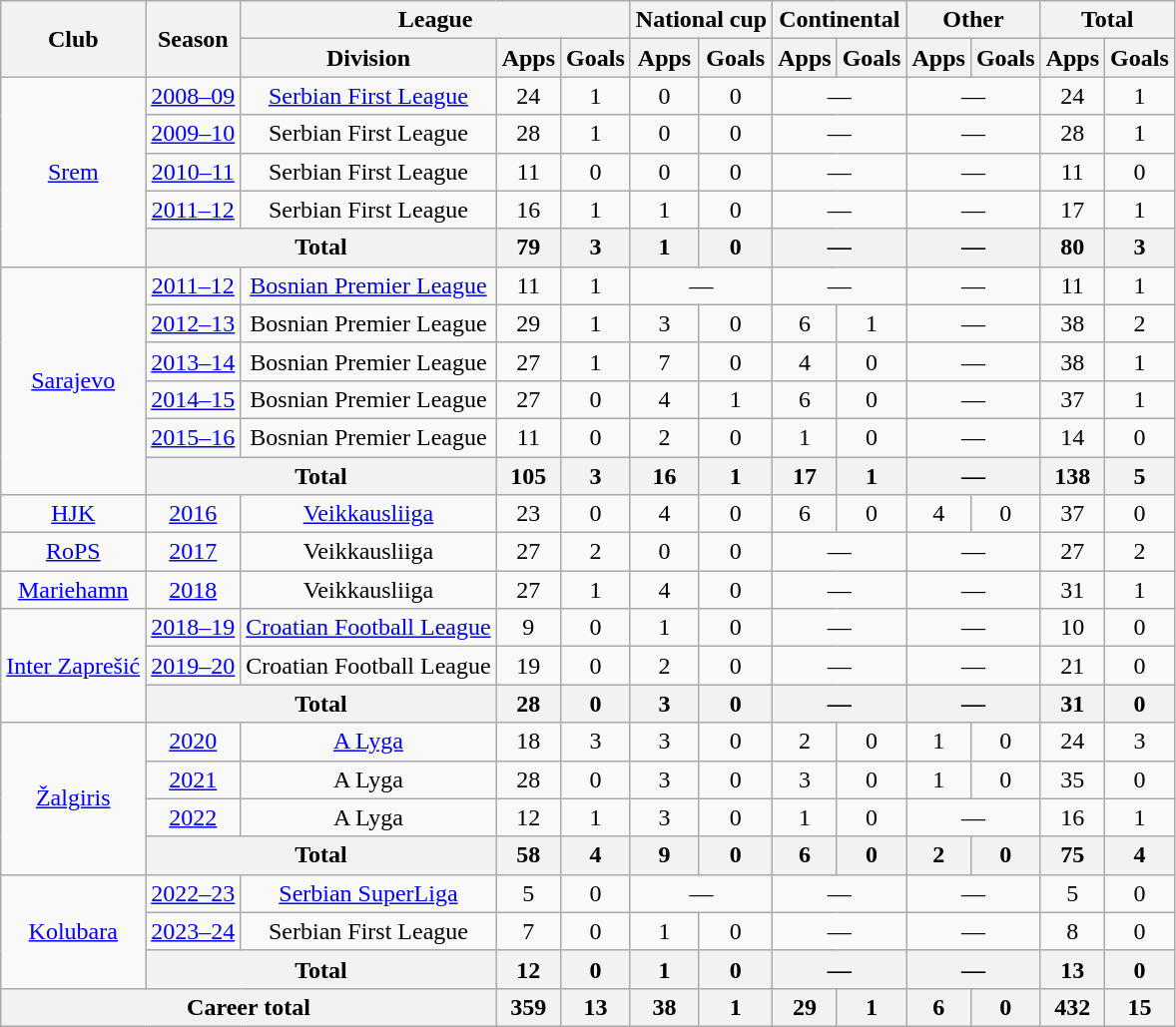<table class="wikitable" style="text-align:center">
<tr>
<th rowspan="2">Club</th>
<th rowspan="2">Season</th>
<th colspan="3">League</th>
<th colspan="2">National cup</th>
<th colspan="2">Continental</th>
<th colspan="2">Other</th>
<th colspan="2">Total</th>
</tr>
<tr>
<th>Division</th>
<th>Apps</th>
<th>Goals</th>
<th>Apps</th>
<th>Goals</th>
<th>Apps</th>
<th>Goals</th>
<th>Apps</th>
<th>Goals</th>
<th>Apps</th>
<th>Goals</th>
</tr>
<tr>
<td rowspan="5"><a href='#'>Srem</a></td>
<td><a href='#'>2008–09</a></td>
<td><a href='#'>Serbian First League</a></td>
<td>24</td>
<td>1</td>
<td>0</td>
<td>0</td>
<td colspan="2">—</td>
<td colspan="2">—</td>
<td>24</td>
<td>1</td>
</tr>
<tr>
<td><a href='#'>2009–10</a></td>
<td>Serbian First League</td>
<td>28</td>
<td>1</td>
<td>0</td>
<td>0</td>
<td colspan="2">—</td>
<td colspan="2">—</td>
<td>28</td>
<td>1</td>
</tr>
<tr>
<td><a href='#'>2010–11</a></td>
<td>Serbian First League</td>
<td>11</td>
<td>0</td>
<td>0</td>
<td>0</td>
<td colspan="2">—</td>
<td colspan="2">—</td>
<td>11</td>
<td>0</td>
</tr>
<tr>
<td><a href='#'>2011–12</a></td>
<td>Serbian First League</td>
<td>16</td>
<td>1</td>
<td>1</td>
<td>0</td>
<td colspan="2">—</td>
<td colspan="2">—</td>
<td>17</td>
<td>1</td>
</tr>
<tr>
<th colspan="2">Total</th>
<th>79</th>
<th>3</th>
<th>1</th>
<th>0</th>
<th colspan="2">—</th>
<th colspan="2">—</th>
<th>80</th>
<th>3</th>
</tr>
<tr>
<td rowspan="6"><a href='#'>Sarajevo</a></td>
<td><a href='#'>2011–12</a></td>
<td><a href='#'>Bosnian Premier League</a></td>
<td>11</td>
<td>1</td>
<td colspan="2">—</td>
<td colspan="2">—</td>
<td colspan="2">—</td>
<td>11</td>
<td>1</td>
</tr>
<tr>
<td><a href='#'>2012–13</a></td>
<td>Bosnian Premier League</td>
<td>29</td>
<td>1</td>
<td>3</td>
<td>0</td>
<td>6</td>
<td>1</td>
<td colspan="2">—</td>
<td>38</td>
<td>2</td>
</tr>
<tr>
<td><a href='#'>2013–14</a></td>
<td>Bosnian Premier League</td>
<td>27</td>
<td>1</td>
<td>7</td>
<td>0</td>
<td>4</td>
<td>0</td>
<td colspan="2">—</td>
<td>38</td>
<td>1</td>
</tr>
<tr>
<td><a href='#'>2014–15</a></td>
<td>Bosnian Premier League</td>
<td>27</td>
<td>0</td>
<td>4</td>
<td>1</td>
<td>6</td>
<td>0</td>
<td colspan="2">—</td>
<td>37</td>
<td>1</td>
</tr>
<tr>
<td><a href='#'>2015–16</a></td>
<td>Bosnian Premier League</td>
<td>11</td>
<td>0</td>
<td>2</td>
<td>0</td>
<td>1</td>
<td>0</td>
<td colspan="2">—</td>
<td>14</td>
<td>0</td>
</tr>
<tr>
<th colspan="2">Total</th>
<th>105</th>
<th>3</th>
<th>16</th>
<th>1</th>
<th>17</th>
<th>1</th>
<th colspan="2">—</th>
<th>138</th>
<th>5</th>
</tr>
<tr>
<td><a href='#'>HJK</a></td>
<td><a href='#'>2016</a></td>
<td><a href='#'>Veikkausliiga</a></td>
<td>23</td>
<td>0</td>
<td>4</td>
<td>0</td>
<td>6</td>
<td>0</td>
<td>4</td>
<td>0</td>
<td>37</td>
<td>0</td>
</tr>
<tr>
<td><a href='#'>RoPS</a></td>
<td><a href='#'>2017</a></td>
<td>Veikkausliiga</td>
<td>27</td>
<td>2</td>
<td>0</td>
<td>0</td>
<td colspan="2">—</td>
<td colspan="2">—</td>
<td>27</td>
<td>2</td>
</tr>
<tr>
<td><a href='#'>Mariehamn</a></td>
<td><a href='#'>2018</a></td>
<td>Veikkausliiga</td>
<td>27</td>
<td>1</td>
<td>4</td>
<td>0</td>
<td colspan="2">—</td>
<td colspan="2">—</td>
<td>31</td>
<td>1</td>
</tr>
<tr>
<td rowspan="3"><a href='#'>Inter Zaprešić</a></td>
<td><a href='#'>2018–19</a></td>
<td><a href='#'>Croatian Football League</a></td>
<td>9</td>
<td>0</td>
<td>1</td>
<td>0</td>
<td colspan="2">—</td>
<td colspan="2">—</td>
<td>10</td>
<td>0</td>
</tr>
<tr>
<td><a href='#'>2019–20</a></td>
<td>Croatian Football League</td>
<td>19</td>
<td>0</td>
<td>2</td>
<td>0</td>
<td colspan="2">—</td>
<td colspan="2">—</td>
<td>21</td>
<td>0</td>
</tr>
<tr>
<th colspan="2">Total</th>
<th>28</th>
<th>0</th>
<th>3</th>
<th>0</th>
<th colspan="2">—</th>
<th colspan="2">—</th>
<th>31</th>
<th>0</th>
</tr>
<tr>
<td rowspan="4"><a href='#'>Žalgiris</a></td>
<td><a href='#'>2020</a></td>
<td><a href='#'>A Lyga</a></td>
<td>18</td>
<td>3</td>
<td>3</td>
<td>0</td>
<td>2</td>
<td>0</td>
<td>1</td>
<td>0</td>
<td>24</td>
<td>3</td>
</tr>
<tr>
<td><a href='#'>2021</a></td>
<td>A Lyga</td>
<td>28</td>
<td>0</td>
<td>3</td>
<td>0</td>
<td>3</td>
<td>0</td>
<td>1</td>
<td>0</td>
<td>35</td>
<td>0</td>
</tr>
<tr>
<td><a href='#'>2022</a></td>
<td>A Lyga</td>
<td>12</td>
<td>1</td>
<td>3</td>
<td>0</td>
<td>1</td>
<td>0</td>
<td colspan="2">—</td>
<td>16</td>
<td>1</td>
</tr>
<tr>
<th colspan="2">Total</th>
<th>58</th>
<th>4</th>
<th>9</th>
<th>0</th>
<th>6</th>
<th>0</th>
<th>2</th>
<th>0</th>
<th>75</th>
<th>4</th>
</tr>
<tr>
<td rowspan="3"><a href='#'>Kolubara</a></td>
<td><a href='#'>2022–23</a></td>
<td><a href='#'>Serbian SuperLiga</a></td>
<td>5</td>
<td>0</td>
<td colspan="2">—</td>
<td colspan="2">—</td>
<td colspan="2">—</td>
<td>5</td>
<td>0</td>
</tr>
<tr>
<td><a href='#'>2023–24</a></td>
<td>Serbian First League</td>
<td>7</td>
<td>0</td>
<td>1</td>
<td>0</td>
<td colspan="2">—</td>
<td colspan="2">—</td>
<td>8</td>
<td>0</td>
</tr>
<tr>
<th colspan="2">Total</th>
<th>12</th>
<th>0</th>
<th>1</th>
<th>0</th>
<th colspan="2">—</th>
<th colspan="2">—</th>
<th>13</th>
<th>0</th>
</tr>
<tr>
<th colspan="3">Career total</th>
<th>359</th>
<th>13</th>
<th>38</th>
<th>1</th>
<th>29</th>
<th>1</th>
<th>6</th>
<th>0</th>
<th>432</th>
<th>15</th>
</tr>
</table>
